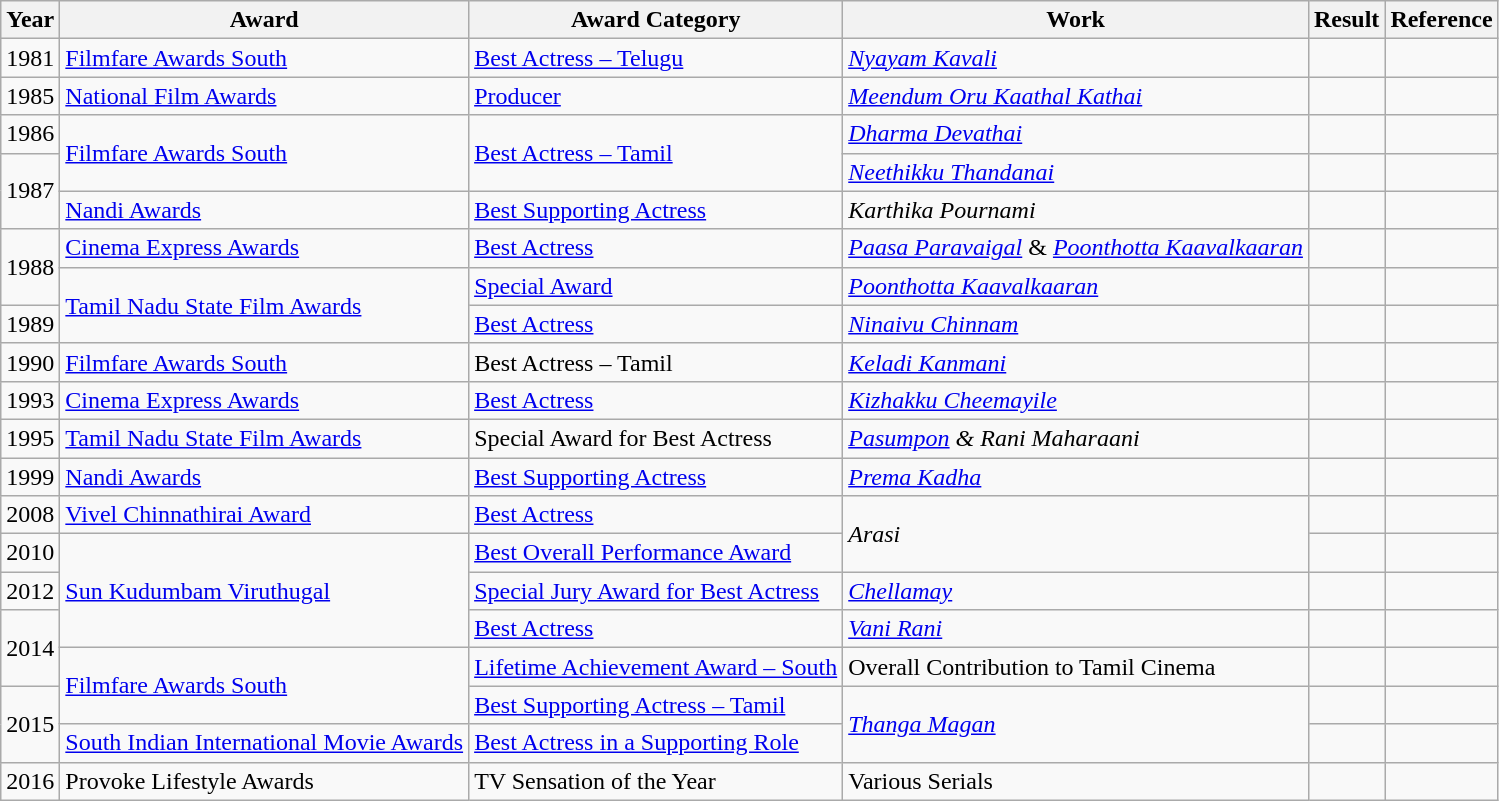<table class="wikitable">
<tr>
<th>Year</th>
<th>Award</th>
<th>Award Category</th>
<th>Work</th>
<th>Result</th>
<th>Reference</th>
</tr>
<tr>
<td>1981</td>
<td><a href='#'>Filmfare Awards South</a></td>
<td><a href='#'>Best Actress – Telugu</a></td>
<td><em><a href='#'>Nyayam Kavali</a></em></td>
<td></td>
<td></td>
</tr>
<tr>
<td>1985</td>
<td><a href='#'>National Film Awards</a></td>
<td><a href='#'>Producer</a></td>
<td><em><a href='#'>Meendum Oru Kaathal Kathai</a></em></td>
<td></td>
<td></td>
</tr>
<tr>
<td>1986</td>
<td rowspan="2"><a href='#'>Filmfare Awards South</a></td>
<td rowspan="2"><a href='#'>Best Actress – Tamil</a></td>
<td><em><a href='#'>Dharma Devathai</a></em></td>
<td></td>
<td></td>
</tr>
<tr>
<td rowspan="2">1987</td>
<td><em><a href='#'>Neethikku Thandanai</a></em></td>
<td></td>
<td></td>
</tr>
<tr>
<td><a href='#'>Nandi Awards</a></td>
<td><a href='#'>Best Supporting Actress</a></td>
<td><em>Karthika Pournami</em></td>
<td></td>
<td><br></td>
</tr>
<tr>
<td rowspan="2">1988</td>
<td><a href='#'>Cinema Express Awards</a></td>
<td><a href='#'>Best Actress</a></td>
<td><em><a href='#'>Paasa Paravaigal</a></em> & <em><a href='#'>Poonthotta Kaavalkaaran</a></em></td>
<td></td>
<td></td>
</tr>
<tr>
<td rowspan="2"><a href='#'>Tamil Nadu State Film Awards</a></td>
<td><a href='#'>Special Award</a></td>
<td><em><a href='#'>Poonthotta Kaavalkaaran</a></em></td>
<td></td>
<td></td>
</tr>
<tr>
<td>1989</td>
<td><a href='#'>Best Actress</a></td>
<td><em><a href='#'>Ninaivu Chinnam</a></em></td>
<td></td>
<td></td>
</tr>
<tr>
<td>1990</td>
<td><a href='#'>Filmfare Awards South</a></td>
<td>Best Actress – Tamil</td>
<td><em><a href='#'>Keladi Kanmani</a></em></td>
<td></td>
<td></td>
</tr>
<tr>
<td>1993</td>
<td><a href='#'>Cinema Express Awards</a></td>
<td><a href='#'>Best Actress</a></td>
<td><em><a href='#'>Kizhakku Cheemayile</a> </em></td>
<td></td>
<td></td>
</tr>
<tr>
<td>1995</td>
<td><a href='#'>Tamil Nadu State Film Awards</a></td>
<td>Special Award for Best Actress</td>
<td><em><a href='#'>Pasumpon</a></em> <em>& Rani Maharaani</em></td>
<td></td>
<td></td>
</tr>
<tr>
<td>1999</td>
<td><a href='#'>Nandi Awards</a></td>
<td><a href='#'>Best Supporting Actress</a></td>
<td><em><a href='#'>Prema Kadha</a></em></td>
<td></td>
<td></td>
</tr>
<tr>
<td>2008</td>
<td><a href='#'>Vivel Chinnathirai Award</a></td>
<td><a href='#'>Best Actress</a></td>
<td rowspan="2"><em>Arasi</em></td>
<td></td>
<td></td>
</tr>
<tr>
<td>2010</td>
<td rowspan="3"><a href='#'>Sun Kudumbam Viruthugal</a></td>
<td><a href='#'>Best Overall Performance Award</a></td>
<td></td>
<td></td>
</tr>
<tr>
<td>2012</td>
<td><a href='#'>Special Jury Award for Best Actress</a></td>
<td><em><a href='#'>Chellamay</a></em></td>
<td></td>
<td></td>
</tr>
<tr>
<td rowspan="2">2014</td>
<td><a href='#'>Best Actress</a></td>
<td><em><a href='#'>Vani Rani</a></em></td>
<td></td>
<td></td>
</tr>
<tr>
<td rowspan="2"><a href='#'>Filmfare Awards South</a></td>
<td><a href='#'>Lifetime Achievement Award – South</a></td>
<td>Overall Contribution to Tamil Cinema</td>
<td></td>
<td></td>
</tr>
<tr>
<td rowspan="2">2015</td>
<td><a href='#'>Best Supporting Actress – Tamil</a></td>
<td rowspan="2"><em><a href='#'>Thanga Magan</a></em></td>
<td></td>
<td></td>
</tr>
<tr>
<td><a href='#'>South Indian International Movie Awards</a></td>
<td><a href='#'>Best Actress in a Supporting Role</a></td>
<td></td>
<td></td>
</tr>
<tr>
<td>2016</td>
<td>Provoke Lifestyle Awards</td>
<td>TV Sensation of the Year</td>
<td>Various Serials</td>
<td></td>
<td></td>
</tr>
</table>
